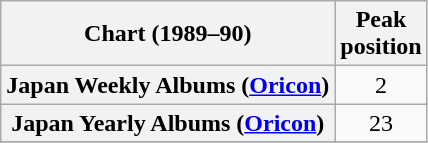<table class="wikitable sortable plainrowheaders" style="text-align:center;">
<tr>
<th scope="col">Chart (1989–90)</th>
<th scope="col">Peak<br>position</th>
</tr>
<tr>
<th scope="row">Japan Weekly Albums (<a href='#'>Oricon</a>)</th>
<td style="text-align:center;">2</td>
</tr>
<tr>
<th scope="row">Japan Yearly Albums (<a href='#'>Oricon</a>)</th>
<td style="text-align:center;">23</td>
</tr>
<tr>
</tr>
</table>
